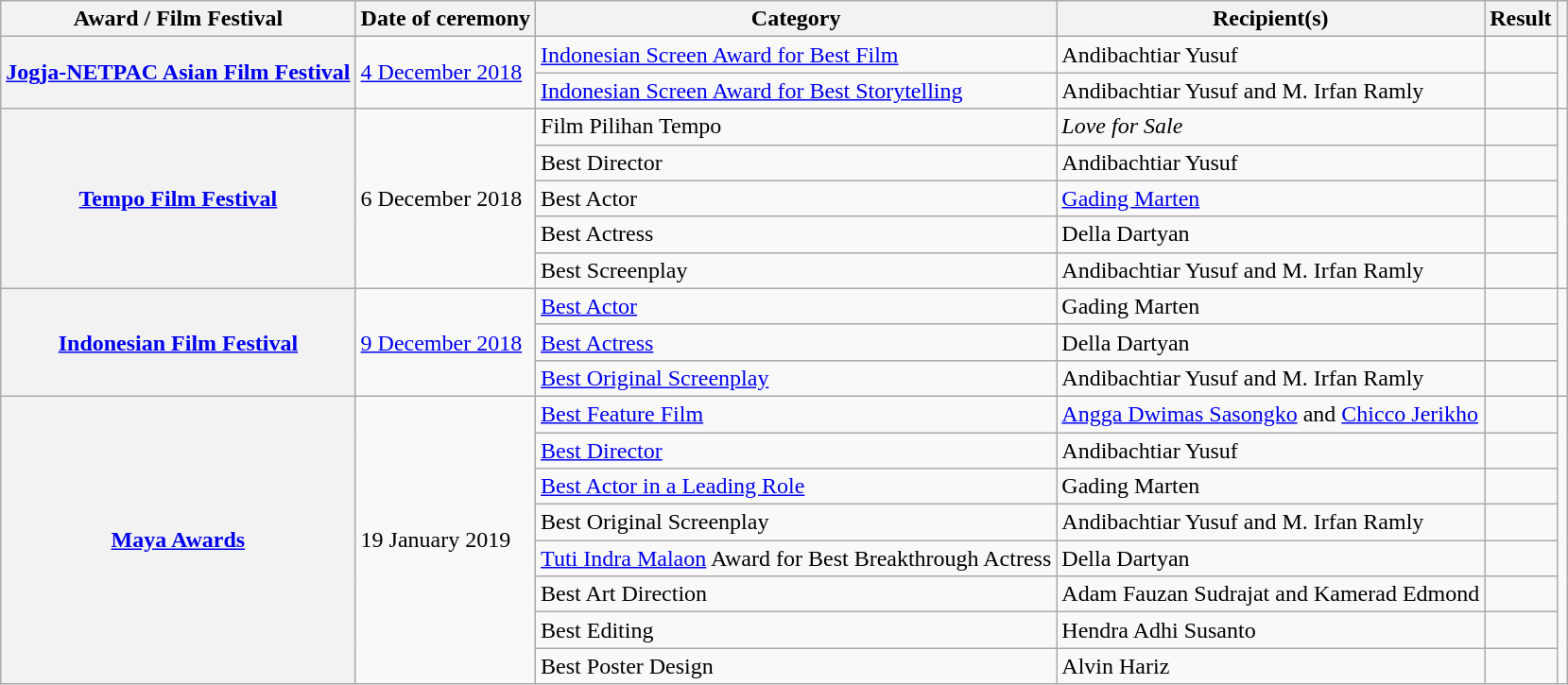<table class="wikitable sortable plainrowheaders">
<tr>
<th scope="col">Award / Film Festival</th>
<th scope="col">Date of ceremony</th>
<th scope="col">Category</th>
<th scope="col">Recipient(s)</th>
<th scope="col">Result</th>
<th scope="col" class="unsortable"></th>
</tr>
<tr>
<th scope="row" rowspan="2"><a href='#'>Jogja-NETPAC Asian Film Festival</a></th>
<td rowspan="2"><a href='#'>4 December 2018</a></td>
<td><a href='#'>Indonesian Screen Award for Best Film</a></td>
<td>Andibachtiar Yusuf</td>
<td></td>
<td align="center" rowspan="2"></td>
</tr>
<tr>
<td><a href='#'>Indonesian Screen Award for Best Storytelling</a></td>
<td>Andibachtiar Yusuf and M. Irfan Ramly</td>
<td></td>
</tr>
<tr>
<th scope="row" rowspan="5"><a href='#'>Tempo Film Festival</a></th>
<td rowspan="5">6 December 2018</td>
<td>Film Pilihan Tempo</td>
<td><em>Love for Sale</em></td>
<td></td>
<td align="center" rowspan="5"></td>
</tr>
<tr>
<td>Best Director</td>
<td>Andibachtiar Yusuf</td>
<td></td>
</tr>
<tr>
<td>Best Actor</td>
<td><a href='#'>Gading Marten</a></td>
<td></td>
</tr>
<tr>
<td>Best Actress</td>
<td>Della Dartyan</td>
<td></td>
</tr>
<tr>
<td>Best Screenplay</td>
<td>Andibachtiar Yusuf and M. Irfan Ramly</td>
<td></td>
</tr>
<tr>
<th scope="row" rowspan="3"><a href='#'>Indonesian Film Festival</a></th>
<td rowspan="3"><a href='#'>9 December 2018</a></td>
<td><a href='#'>Best Actor</a></td>
<td>Gading Marten</td>
<td></td>
<td align="center" rowspan="3"></td>
</tr>
<tr>
<td><a href='#'>Best Actress</a></td>
<td>Della Dartyan</td>
<td></td>
</tr>
<tr>
<td><a href='#'>Best Original Screenplay</a></td>
<td>Andibachtiar Yusuf and M. Irfan Ramly</td>
<td></td>
</tr>
<tr>
<th scope="row" rowspan="8" align="center"><a href='#'>Maya Awards</a></th>
<td rowspan="8">19 January 2019</td>
<td><a href='#'>Best Feature Film</a></td>
<td><a href='#'>Angga Dwimas Sasongko</a> and <a href='#'>Chicco Jerikho</a></td>
<td></td>
<td align="center" rowspan="8"></td>
</tr>
<tr>
<td><a href='#'>Best Director</a></td>
<td>Andibachtiar Yusuf</td>
<td></td>
</tr>
<tr>
<td><a href='#'>Best Actor in a Leading Role</a></td>
<td>Gading Marten</td>
<td></td>
</tr>
<tr>
<td>Best Original Screenplay</td>
<td>Andibachtiar Yusuf and M. Irfan Ramly</td>
<td></td>
</tr>
<tr>
<td><a href='#'>Tuti Indra Malaon</a> Award for Best Breakthrough Actress</td>
<td>Della Dartyan</td>
<td></td>
</tr>
<tr>
<td>Best Art Direction</td>
<td>Adam Fauzan Sudrajat and Kamerad Edmond</td>
<td></td>
</tr>
<tr>
<td>Best Editing</td>
<td>Hendra Adhi Susanto</td>
<td></td>
</tr>
<tr>
<td>Best Poster Design</td>
<td>Alvin Hariz</td>
<td></td>
</tr>
</table>
